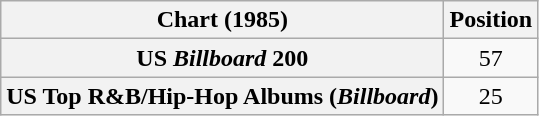<table class="wikitable plainrowheaders" style="text-align:center">
<tr>
<th>Chart (1985)</th>
<th>Position</th>
</tr>
<tr>
<th scope="row">US <em>Billboard</em> 200</th>
<td align="center">57</td>
</tr>
<tr>
<th scope="row">US Top R&B/Hip-Hop Albums (<em>Billboard</em>)</th>
<td align="center">25</td>
</tr>
</table>
